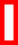<table class="wikitable" style="border: 3px solid red">
<tr>
<td><br></td>
</tr>
</table>
